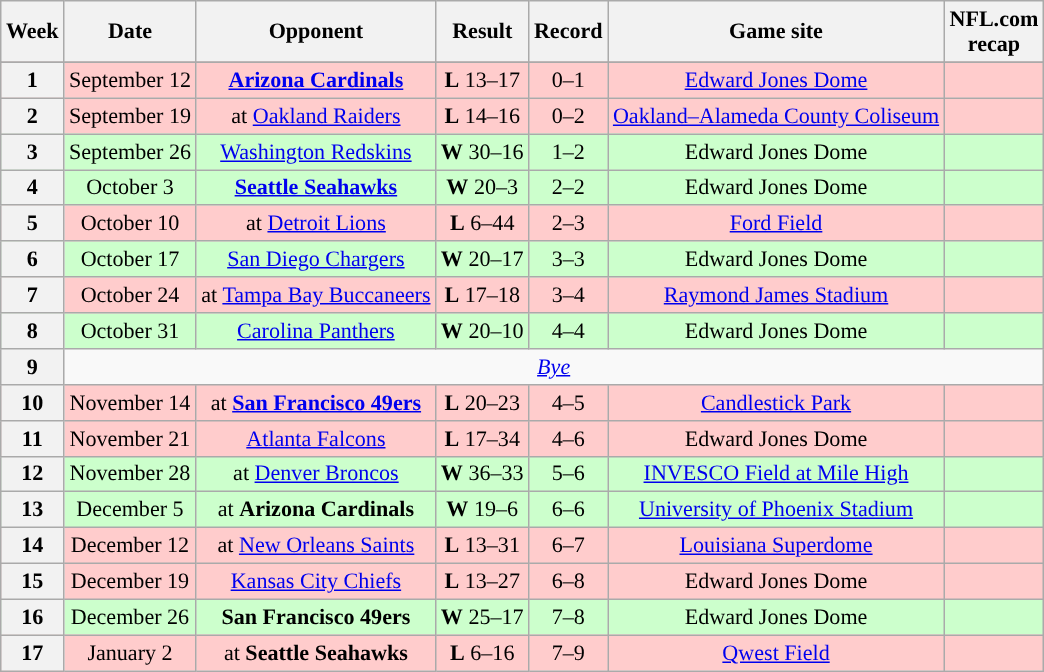<table class="wikitable" align="center" style="font-size: 92%">
<tr>
<th>Week</th>
<th>Date</th>
<th>Opponent</th>
<th>Result</th>
<th>Record</th>
<th>Game site</th>
<th>NFL.com<br>recap</th>
</tr>
<tr>
</tr>
<tr style="background:#fcc;">
<th>1</th>
<td style="text-align:center;">September 12</td>
<td style="text-align:center;"><strong><a href='#'>Arizona Cardinals</a></strong></td>
<td style="text-align:center;"><strong>L</strong> 13–17</td>
<td style="text-align:center;">0–1</td>
<td style="text-align:center;"><a href='#'>Edward Jones Dome</a></td>
<td style="text-align:center;"></td>
</tr>
<tr style="background:#fcc;">
<th>2</th>
<td style="text-align:center;">September 19</td>
<td style="text-align:center;">at <a href='#'>Oakland Raiders</a></td>
<td style="text-align:center;"><strong>L</strong> 14–16</td>
<td style="text-align:center;">0–2</td>
<td style="text-align:center;"><a href='#'>Oakland–Alameda County Coliseum</a></td>
<td style="text-align:center;"></td>
</tr>
<tr style="background:#cfc;">
<th>3</th>
<td style="text-align:center;">September 26</td>
<td style="text-align:center;"><a href='#'>Washington Redskins</a></td>
<td style="text-align:center;"><strong>W</strong> 30–16</td>
<td style="text-align:center;">1–2</td>
<td style="text-align:center;">Edward Jones Dome</td>
<td style="text-align:center;"></td>
</tr>
<tr style="background:#cfc;">
<th>4</th>
<td style="text-align:center;">October 3</td>
<td style="text-align:center;"><strong><a href='#'>Seattle Seahawks</a></strong></td>
<td style="text-align:center;"><strong>W</strong> 20–3</td>
<td style="text-align:center;">2–2</td>
<td style="text-align:center;">Edward Jones Dome</td>
<td style="text-align:center;"></td>
</tr>
<tr style="background:#fcc;">
<th>5</th>
<td style="text-align:center;">October 10</td>
<td style="text-align:center;">at <a href='#'>Detroit Lions</a></td>
<td style="text-align:center;"><strong>L</strong> 6–44</td>
<td style="text-align:center;">2–3</td>
<td style="text-align:center;"><a href='#'>Ford Field</a></td>
<td style="text-align:center;"></td>
</tr>
<tr style="background:#cfc;">
<th>6</th>
<td style="text-align:center;">October 17</td>
<td style="text-align:center;"><a href='#'>San Diego Chargers</a></td>
<td style="text-align:center;"><strong>W</strong> 20–17</td>
<td style="text-align:center;">3–3</td>
<td style="text-align:center;">Edward Jones Dome</td>
<td style="text-align:center;"></td>
</tr>
<tr style="background:#fcc;">
<th>7</th>
<td style="text-align:center;">October 24</td>
<td style="text-align:center;">at <a href='#'>Tampa Bay Buccaneers</a></td>
<td style="text-align:center;"><strong>L</strong> 17–18</td>
<td style="text-align:center;">3–4</td>
<td style="text-align:center;"><a href='#'>Raymond James Stadium</a></td>
<td style="text-align:center;"></td>
</tr>
<tr style="background:#cfc;">
<th>8</th>
<td style="text-align:center;">October 31</td>
<td style="text-align:center;"><a href='#'>Carolina Panthers</a></td>
<td style="text-align:center;"><strong>W</strong> 20–10</td>
<td style="text-align:center;">4–4</td>
<td style="text-align:center;">Edward Jones Dome</td>
<td style="text-align:center;"></td>
</tr>
<tr>
<th>9</th>
<td colspan="8" style="text-align:center;"><em><a href='#'>Bye</a></em></td>
</tr>
<tr style="background:#fcc;">
<th>10</th>
<td style="text-align:center;">November 14</td>
<td style="text-align:center;">at <strong><a href='#'>San Francisco 49ers</a></strong></td>
<td style="text-align:center;"><strong>L</strong> 20–23 </td>
<td style="text-align:center;">4–5</td>
<td style="text-align:center;"><a href='#'>Candlestick Park</a></td>
<td style="text-align:center;"></td>
</tr>
<tr style="background:#fcc;">
<th>11</th>
<td style="text-align:center;">November 21</td>
<td style="text-align:center;"><a href='#'>Atlanta Falcons</a></td>
<td style="text-align:center;"><strong>L</strong> 17–34</td>
<td style="text-align:center;">4–6</td>
<td style="text-align:center;">Edward Jones Dome</td>
<td style="text-align:center;"></td>
</tr>
<tr style="background:#cfc;">
<th>12</th>
<td style="text-align:center;">November 28</td>
<td style="text-align:center;">at <a href='#'>Denver Broncos</a></td>
<td style="text-align:center;"><strong>W</strong> 36–33</td>
<td style="text-align:center;">5–6</td>
<td style="text-align:center;"><a href='#'>INVESCO Field at Mile High</a></td>
<td style="text-align:center;"></td>
</tr>
<tr style="background:#cfc;">
<th>13</th>
<td style="text-align:center;">December 5</td>
<td style="text-align:center;">at <strong>Arizona Cardinals </strong></td>
<td style="text-align:center;"><strong>W</strong> 19–6</td>
<td style="text-align:center;">6–6</td>
<td style="text-align:center;"><a href='#'>University of Phoenix Stadium</a></td>
<td style="text-align:center;"></td>
</tr>
<tr style="background:#fcc;">
<th>14</th>
<td style="text-align:center;">December 12</td>
<td style="text-align:center;">at <a href='#'>New Orleans Saints</a></td>
<td style="text-align:center;"><strong>L</strong> 13–31</td>
<td style="text-align:center;">6–7</td>
<td style="text-align:center;"><a href='#'>Louisiana Superdome</a></td>
<td style="text-align:center;"></td>
</tr>
<tr style="background:#fcc;">
<th>15</th>
<td style="text-align:center;">December 19</td>
<td style="text-align:center;"><a href='#'>Kansas City Chiefs</a></td>
<td style="text-align:center;"><strong>L</strong> 13–27</td>
<td style="text-align:center;">6–8</td>
<td style="text-align:center;">Edward Jones Dome</td>
<td style="text-align:center;"></td>
</tr>
<tr style="background:#cfc;">
<th>16</th>
<td style="text-align:center;">December 26</td>
<td style="text-align:center;"><strong>San Francisco 49ers</strong></td>
<td style="text-align:center;"><strong>W</strong> 25–17</td>
<td style="text-align:center;">7–8</td>
<td style="text-align:center;">Edward Jones Dome</td>
<td style="text-align:center;"></td>
</tr>
<tr style="background:#fcc;">
<th>17</th>
<td style="text-align:center;">January 2</td>
<td style="text-align:center;">at <strong>Seattle Seahawks</strong></td>
<td style="text-align:center;"><strong>L</strong> 6–16</td>
<td style="text-align:center;">7–9</td>
<td style="text-align:center;"><a href='#'>Qwest Field</a></td>
<td style="text-align:center;"></td>
</tr>
</table>
